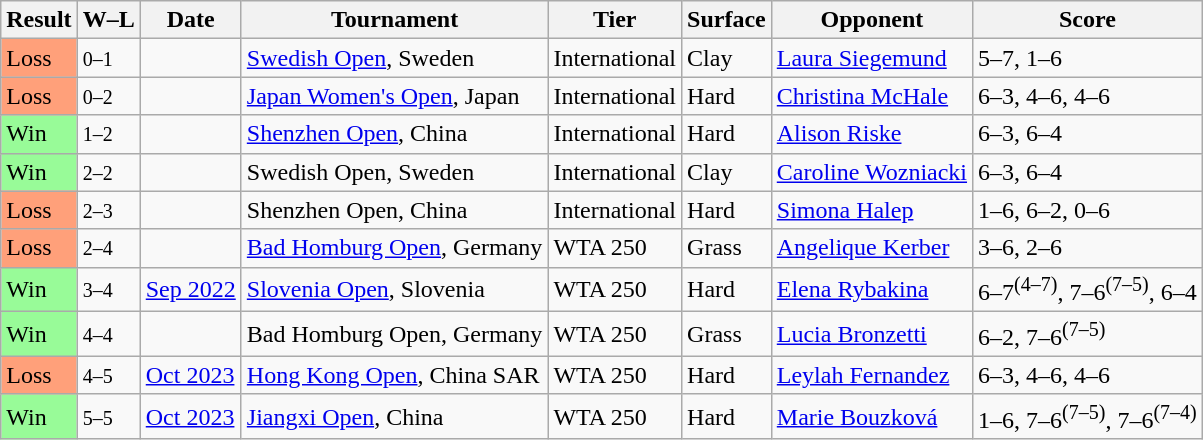<table class="sortable wikitable">
<tr>
<th>Result</th>
<th class="unsortable">W–L</th>
<th>Date</th>
<th>Tournament</th>
<th>Tier</th>
<th>Surface</th>
<th>Opponent</th>
<th class="unsortable">Score</th>
</tr>
<tr>
<td bgcolor=ffa07a>Loss</td>
<td><small>0–1</small></td>
<td><a href='#'></a></td>
<td><a href='#'>Swedish Open</a>, Sweden</td>
<td>International</td>
<td>Clay</td>
<td> <a href='#'>Laura Siegemund</a></td>
<td>5–7, 1–6</td>
</tr>
<tr>
<td bgcolor=ffa07a>Loss</td>
<td><small>0–2</small></td>
<td><a href='#'></a></td>
<td><a href='#'>Japan Women's Open</a>, Japan</td>
<td>International</td>
<td>Hard</td>
<td> <a href='#'>Christina McHale</a></td>
<td>6–3, 4–6, 4–6</td>
</tr>
<tr>
<td bgcolor=98fb98>Win</td>
<td><small>1–2</small></td>
<td><a href='#'></a></td>
<td><a href='#'>Shenzhen Open</a>, China</td>
<td>International</td>
<td>Hard</td>
<td> <a href='#'>Alison Riske</a></td>
<td>6–3, 6–4</td>
</tr>
<tr>
<td bgcolor=98fb98>Win</td>
<td><small>2–2</small></td>
<td><a href='#'></a></td>
<td>Swedish Open, Sweden</td>
<td>International</td>
<td>Clay</td>
<td> <a href='#'>Caroline Wozniacki</a></td>
<td>6–3, 6–4</td>
</tr>
<tr>
<td bgcolor=ffa07a>Loss</td>
<td><small>2–3</small></td>
<td><a href='#'></a></td>
<td>Shenzhen Open, China</td>
<td>International</td>
<td>Hard</td>
<td> <a href='#'>Simona Halep</a></td>
<td>1–6, 6–2, 0–6</td>
</tr>
<tr>
<td bgcolor=ffa07a>Loss</td>
<td><small>2–4</small></td>
<td><a href='#'></a></td>
<td><a href='#'>Bad Homburg Open</a>, Germany</td>
<td>WTA 250</td>
<td>Grass</td>
<td> <a href='#'>Angelique Kerber</a></td>
<td>3–6, 2–6</td>
</tr>
<tr>
<td bgcolor=98fb98>Win</td>
<td><small>3–4</small></td>
<td><a href='#'>Sep 2022</a></td>
<td><a href='#'>Slovenia Open</a>, Slovenia</td>
<td>WTA 250</td>
<td>Hard</td>
<td> <a href='#'>Elena Rybakina</a></td>
<td>6–7<sup>(4–7)</sup>, 7–6<sup>(7–5)</sup>, 6–4</td>
</tr>
<tr>
<td bgcolor=98fb98>Win</td>
<td><small>4–4</small></td>
<td><a href='#'></a></td>
<td>Bad Homburg Open, Germany</td>
<td>WTA 250</td>
<td>Grass</td>
<td> <a href='#'>Lucia Bronzetti</a></td>
<td>6–2, 7–6<sup>(7–5)</sup></td>
</tr>
<tr>
<td bgcolor=ffa07a>Loss</td>
<td><small>4–5</small></td>
<td><a href='#'>Oct 2023</a></td>
<td><a href='#'>Hong Kong Open</a>, China SAR</td>
<td>WTA 250</td>
<td>Hard</td>
<td> <a href='#'>Leylah Fernandez</a></td>
<td>6–3, 4–6, 4–6</td>
</tr>
<tr>
<td bgcolor=98fb98>Win</td>
<td><small>5–5</small></td>
<td><a href='#'>Oct 2023</a></td>
<td><a href='#'>Jiangxi Open</a>, China</td>
<td>WTA 250</td>
<td>Hard</td>
<td> <a href='#'>Marie Bouzková</a></td>
<td>1–6, 7–6<sup>(7–5)</sup>, 7–6<sup>(7–4)</sup></td>
</tr>
</table>
